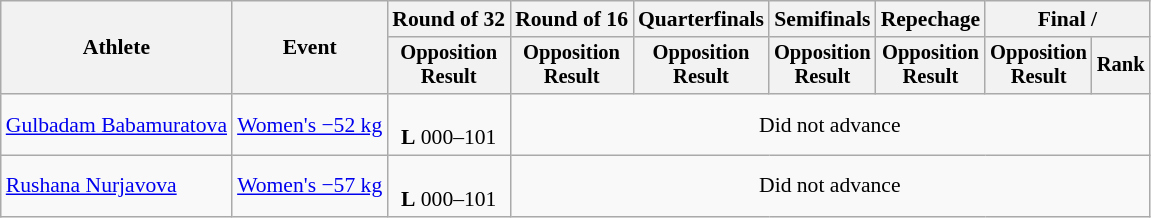<table class="wikitable" style="font-size:90%">
<tr>
<th rowspan="2">Athlete</th>
<th rowspan="2">Event</th>
<th>Round of 32</th>
<th>Round of 16</th>
<th>Quarterfinals</th>
<th>Semifinals</th>
<th>Repechage</th>
<th colspan=2>Final / </th>
</tr>
<tr style="font-size:95%">
<th>Opposition<br>Result</th>
<th>Opposition<br>Result</th>
<th>Opposition<br>Result</th>
<th>Opposition<br>Result</th>
<th>Opposition<br>Result</th>
<th>Opposition<br>Result</th>
<th>Rank</th>
</tr>
<tr align=center>
<td align=left><a href='#'>Gulbadam Babamuratova</a></td>
<td align=left><a href='#'>Women's −52 kg</a></td>
<td><br><strong>L</strong> 000–101</td>
<td colspan=6>Did not advance</td>
</tr>
<tr align=center>
<td align=left><a href='#'>Rushana Nurjavova</a></td>
<td align=left><a href='#'>Women's −57 kg</a></td>
<td><br><strong>L</strong> 000–101</td>
<td colspan=6>Did not advance</td>
</tr>
</table>
